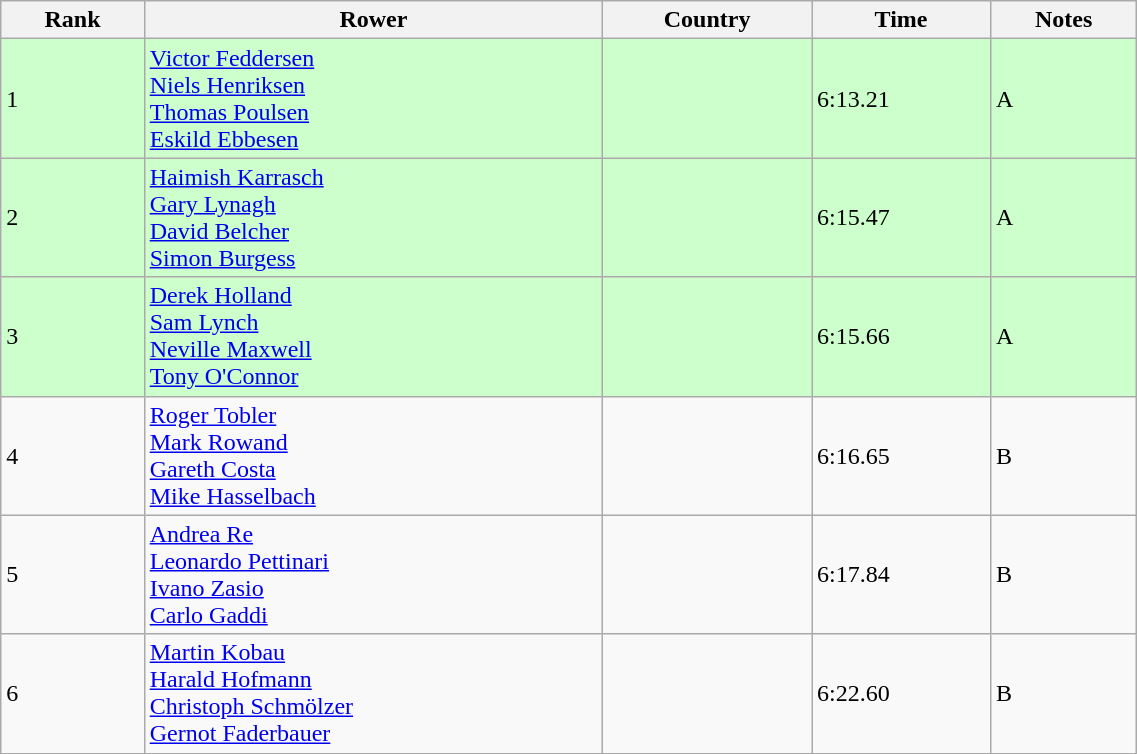<table class="wikitable sortable" width=60%>
<tr>
<th>Rank</th>
<th>Rower</th>
<th>Country</th>
<th>Time</th>
<th>Notes</th>
</tr>
<tr bgcolor=ccffcc>
<td>1</td>
<td><a href='#'>Victor Feddersen</a><br><a href='#'>Niels Henriksen</a><br><a href='#'>Thomas Poulsen</a><br><a href='#'>Eskild Ebbesen</a></td>
<td></td>
<td>6:13.21</td>
<td>A</td>
</tr>
<tr bgcolor=ccffcc>
<td>2</td>
<td><a href='#'>Haimish Karrasch</a><br><a href='#'>Gary Lynagh</a><br><a href='#'>David Belcher</a><br><a href='#'>Simon Burgess</a></td>
<td></td>
<td>6:15.47</td>
<td>A</td>
</tr>
<tr bgcolor=ccffcc>
<td>3</td>
<td><a href='#'>Derek Holland</a><br><a href='#'>Sam Lynch</a><br><a href='#'>Neville Maxwell</a><br><a href='#'>Tony O'Connor</a></td>
<td></td>
<td>6:15.66</td>
<td>A</td>
</tr>
<tr>
<td>4</td>
<td><a href='#'>Roger Tobler</a><br><a href='#'>Mark Rowand</a><br><a href='#'>Gareth Costa</a><br><a href='#'>Mike Hasselbach</a></td>
<td></td>
<td>6:16.65</td>
<td>B</td>
</tr>
<tr>
<td>5</td>
<td><a href='#'>Andrea Re</a><br><a href='#'>Leonardo Pettinari</a><br><a href='#'>Ivano Zasio</a><br><a href='#'>Carlo Gaddi</a></td>
<td></td>
<td>6:17.84</td>
<td>B</td>
</tr>
<tr>
<td>6</td>
<td><a href='#'>Martin Kobau</a><br><a href='#'>Harald Hofmann</a><br><a href='#'>Christoph Schmölzer</a><br><a href='#'>Gernot Faderbauer</a></td>
<td></td>
<td>6:22.60</td>
<td>B</td>
</tr>
</table>
